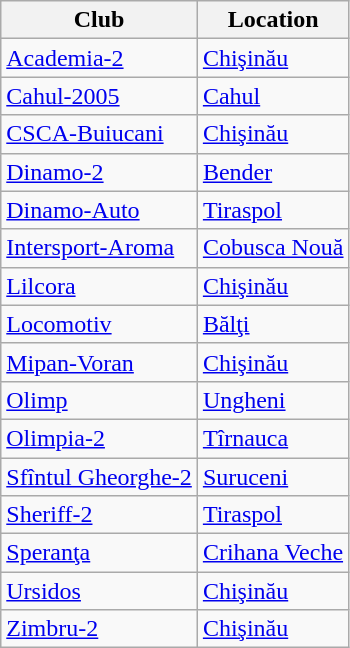<table class="wikitable sortable" style="text-align:left;">
<tr>
<th>Club</th>
<th>Location</th>
</tr>
<tr>
<td><a href='#'>Academia-2</a></td>
<td><a href='#'>Chişinău</a></td>
</tr>
<tr>
<td><a href='#'>Cahul-2005</a></td>
<td><a href='#'>Cahul</a></td>
</tr>
<tr>
<td><a href='#'>CSCA-Buiucani</a></td>
<td><a href='#'>Chişinău</a></td>
</tr>
<tr>
<td><a href='#'>Dinamo-2</a></td>
<td><a href='#'>Bender</a></td>
</tr>
<tr>
<td><a href='#'>Dinamo-Auto</a></td>
<td><a href='#'>Tiraspol</a></td>
</tr>
<tr>
<td><a href='#'>Intersport-Aroma</a></td>
<td><a href='#'>Cobusca Nouă</a></td>
</tr>
<tr>
<td><a href='#'>Lilcora</a></td>
<td><a href='#'>Chişinău</a></td>
</tr>
<tr>
<td><a href='#'>Locomotiv</a></td>
<td><a href='#'>Bălţi</a></td>
</tr>
<tr>
<td><a href='#'>Mipan-Voran</a></td>
<td><a href='#'>Chişinău</a></td>
</tr>
<tr>
<td><a href='#'>Olimp</a></td>
<td><a href='#'>Ungheni</a></td>
</tr>
<tr>
<td><a href='#'>Olimpia-2</a></td>
<td><a href='#'>Tîrnauca</a></td>
</tr>
<tr>
<td><a href='#'>Sfîntul Gheorghe-2</a></td>
<td><a href='#'>Suruceni</a></td>
</tr>
<tr>
<td><a href='#'>Sheriff-2</a></td>
<td><a href='#'>Tiraspol</a></td>
</tr>
<tr>
<td><a href='#'>Speranţa</a></td>
<td><a href='#'>Crihana Veche</a></td>
</tr>
<tr>
<td><a href='#'>Ursidos</a></td>
<td><a href='#'>Chişinău</a></td>
</tr>
<tr>
<td><a href='#'>Zimbru-2</a></td>
<td><a href='#'>Chişinău</a></td>
</tr>
</table>
